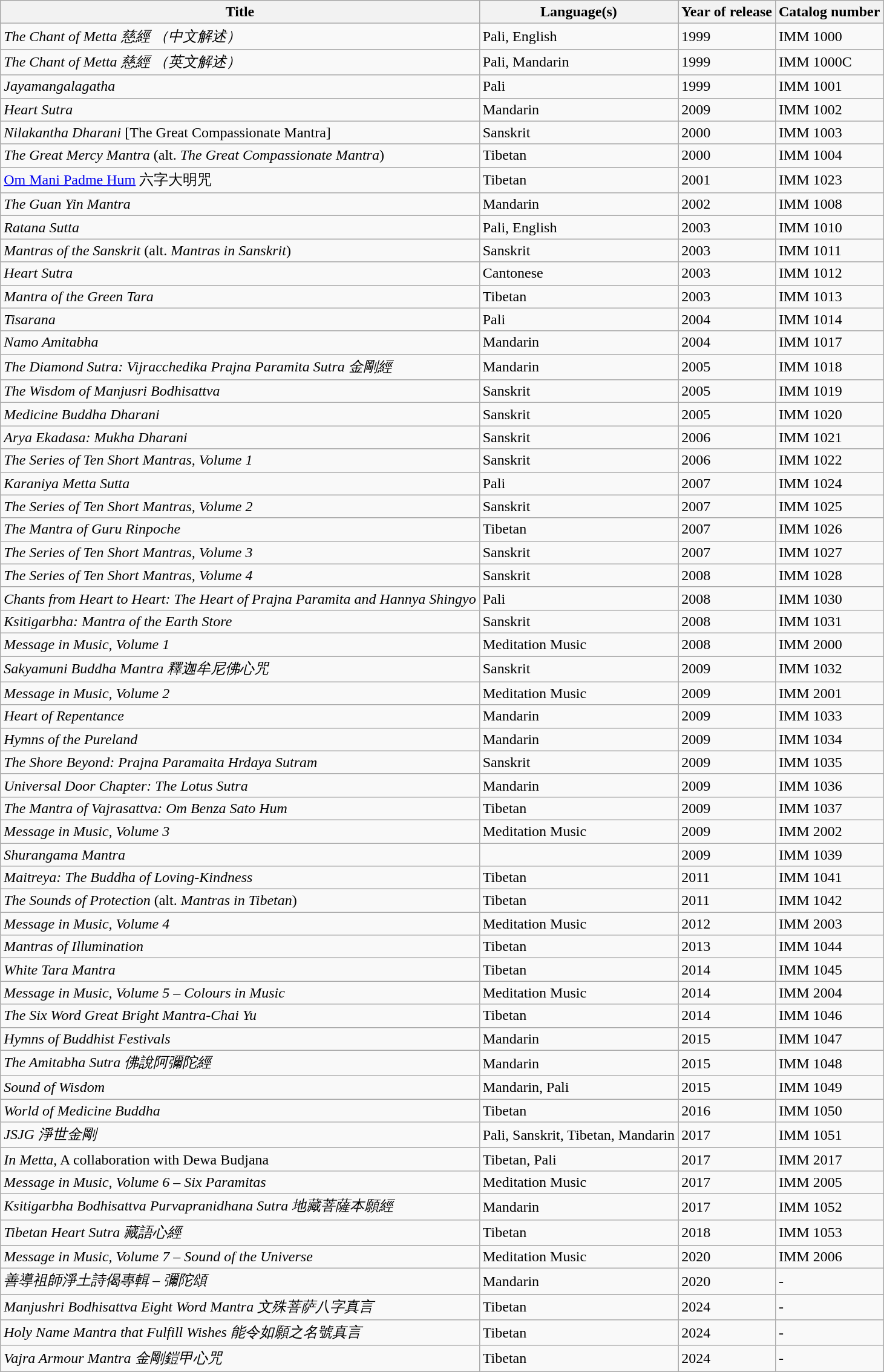<table class="wikitable sortable">
<tr>
<th>Title</th>
<th>Language(s)</th>
<th>Year of release</th>
<th>Catalog number</th>
</tr>
<tr>
<td><em>The Chant of Metta 慈經 （中文解述）</em></td>
<td>Pali, English</td>
<td>1999</td>
<td>IMM 1000</td>
</tr>
<tr>
<td><em>The Chant of Metta 慈經 （英文解述）</em></td>
<td>Pali, Mandarin</td>
<td>1999</td>
<td>IMM 1000C</td>
</tr>
<tr>
<td><em>Jayamangalagatha</em></td>
<td>Pali</td>
<td>1999</td>
<td>IMM 1001</td>
</tr>
<tr>
<td><em>Heart Sutra</em></td>
<td>Mandarin</td>
<td>2009</td>
<td>IMM 1002</td>
</tr>
<tr>
<td><em>Nilakantha Dharani</em> [The Great Compassionate Mantra]</td>
<td>Sanskrit</td>
<td>2000</td>
<td>IMM 1003</td>
</tr>
<tr>
<td><em>The Great Mercy Mantra</em> (alt. <em>The Great Compassionate Mantra</em>)</td>
<td>Tibetan</td>
<td>2000</td>
<td>IMM 1004</td>
</tr>
<tr>
<td><a href='#'>Om Mani Padme Hum</a> 六字大明咒</td>
<td>Tibetan</td>
<td>2001</td>
<td>IMM 1023</td>
</tr>
<tr>
<td><em>The Guan Yin Mantra</em></td>
<td>Mandarin</td>
<td>2002</td>
<td>IMM 1008</td>
</tr>
<tr>
<td><em>Ratana Sutta</em></td>
<td>Pali, English</td>
<td>2003</td>
<td>IMM 1010</td>
</tr>
<tr>
<td><em>Mantras of the Sanskrit</em> (alt. <em>Mantras in Sanskrit</em>)</td>
<td>Sanskrit</td>
<td>2003</td>
<td>IMM 1011</td>
</tr>
<tr>
<td><em>Heart Sutra</em></td>
<td>Cantonese</td>
<td>2003</td>
<td>IMM 1012</td>
</tr>
<tr>
<td><em>Mantra of the Green Tara</em></td>
<td>Tibetan</td>
<td>2003</td>
<td>IMM 1013</td>
</tr>
<tr>
<td><em>Tisarana</em></td>
<td>Pali</td>
<td>2004</td>
<td>IMM 1014</td>
</tr>
<tr>
<td><em>Namo Amitabha</em></td>
<td>Mandarin</td>
<td>2004</td>
<td>IMM 1017</td>
</tr>
<tr>
<td><em>The Diamond Sutra: Vijracchedika Prajna Paramita Sutra 金剛經</em></td>
<td>Mandarin</td>
<td>2005</td>
<td>IMM 1018</td>
</tr>
<tr>
<td><em>The Wisdom of Manjusri Bodhisattva</em></td>
<td>Sanskrit</td>
<td>2005</td>
<td>IMM 1019</td>
</tr>
<tr>
<td><em>Medicine Buddha Dharani</em></td>
<td>Sanskrit</td>
<td>2005</td>
<td>IMM 1020</td>
</tr>
<tr>
<td><em>Arya Ekadasa: Mukha Dharani</em></td>
<td>Sanskrit</td>
<td>2006</td>
<td>IMM 1021</td>
</tr>
<tr>
<td><em>The Series of Ten Short Mantras, Volume 1</em></td>
<td>Sanskrit</td>
<td>2006</td>
<td>IMM 1022</td>
</tr>
<tr>
<td><em>Karaniya Metta Sutta</em></td>
<td>Pali</td>
<td>2007</td>
<td>IMM 1024</td>
</tr>
<tr>
<td><em>The Series of Ten Short Mantras, Volume 2</em></td>
<td>Sanskrit</td>
<td>2007</td>
<td>IMM 1025</td>
</tr>
<tr>
<td><em>The Mantra of Guru Rinpoche</em></td>
<td>Tibetan</td>
<td>2007</td>
<td>IMM 1026</td>
</tr>
<tr>
<td><em>The Series of Ten Short Mantras, Volume 3</em></td>
<td>Sanskrit</td>
<td>2007</td>
<td>IMM 1027</td>
</tr>
<tr>
<td><em>The Series of Ten Short Mantras, Volume 4</em></td>
<td>Sanskrit</td>
<td>2008</td>
<td>IMM 1028</td>
</tr>
<tr>
<td><em>Chants from Heart to Heart: The Heart of Prajna Paramita and Hannya Shingyo</em></td>
<td>Pali</td>
<td>2008</td>
<td>IMM 1030</td>
</tr>
<tr>
<td><em>Ksitigarbha: Mantra of the Earth Store</em></td>
<td>Sanskrit</td>
<td>2008</td>
<td>IMM 1031</td>
</tr>
<tr>
<td><em>Message in Music, Volume 1</em></td>
<td>Meditation Music</td>
<td>2008</td>
<td>IMM 2000</td>
</tr>
<tr>
<td><em>Sakyamuni Buddha Mantra 釋迦牟尼佛心咒</em></td>
<td>Sanskrit</td>
<td>2009</td>
<td>IMM 1032</td>
</tr>
<tr>
<td><em>Message in Music, Volume 2</em></td>
<td>Meditation Music</td>
<td>2009</td>
<td>IMM 2001</td>
</tr>
<tr>
<td><em>Heart of Repentance</em></td>
<td>Mandarin</td>
<td>2009</td>
<td>IMM 1033</td>
</tr>
<tr>
<td><em>Hymns of the Pureland</em></td>
<td>Mandarin</td>
<td>2009</td>
<td>IMM 1034</td>
</tr>
<tr>
<td><em>The Shore Beyond: Prajna Paramaita Hrdaya Sutram</em></td>
<td>Sanskrit</td>
<td>2009</td>
<td>IMM 1035</td>
</tr>
<tr>
<td><em>Universal Door Chapter: The Lotus Sutra</em></td>
<td>Mandarin</td>
<td>2009</td>
<td>IMM 1036</td>
</tr>
<tr>
<td><em>The Mantra of Vajrasattva: Om Benza Sato Hum</em></td>
<td>Tibetan</td>
<td>2009</td>
<td>IMM 1037</td>
</tr>
<tr>
<td><em>Message in Music, Volume 3</em></td>
<td>Meditation Music</td>
<td>2009</td>
<td>IMM 2002</td>
</tr>
<tr>
<td><em>Shurangama Mantra</em></td>
<td></td>
<td>2009</td>
<td>IMM 1039</td>
</tr>
<tr>
<td><em>Maitreya: The Buddha of Loving-Kindness</em></td>
<td>Tibetan</td>
<td>2011</td>
<td>IMM 1041</td>
</tr>
<tr>
<td><em>The Sounds of Protection</em> (alt. <em>Mantras in Tibetan</em>)</td>
<td>Tibetan</td>
<td>2011</td>
<td>IMM 1042</td>
</tr>
<tr>
<td><em>Message in Music, Volume 4</em></td>
<td>Meditation Music</td>
<td>2012</td>
<td>IMM 2003</td>
</tr>
<tr>
<td><em>Mantras of Illumination</em></td>
<td>Tibetan</td>
<td>2013</td>
<td>IMM 1044</td>
</tr>
<tr>
<td><em>White Tara Mantra</em></td>
<td>Tibetan</td>
<td>2014</td>
<td>IMM 1045</td>
</tr>
<tr>
<td><em>Message in Music, Volume 5 – Colours in Music</em></td>
<td>Meditation Music</td>
<td>2014</td>
<td>IMM 2004</td>
</tr>
<tr>
<td><em> The Six Word Great Bright Mantra-Chai Yu</em></td>
<td>Tibetan</td>
<td>2014</td>
<td>IMM 1046</td>
</tr>
<tr>
<td><em>Hymns of Buddhist Festivals</em></td>
<td>Mandarin</td>
<td>2015</td>
<td>IMM 1047</td>
</tr>
<tr>
<td><em>The Amitabha Sutra 佛說阿彌陀經</em></td>
<td>Mandarin</td>
<td>2015</td>
<td>IMM 1048</td>
</tr>
<tr>
<td><em> Sound of Wisdom</em></td>
<td>Mandarin, Pali</td>
<td>2015</td>
<td>IMM 1049</td>
</tr>
<tr>
<td><em>World of Medicine Buddha</em></td>
<td>Tibetan</td>
<td>2016</td>
<td>IMM 1050</td>
</tr>
<tr>
<td><em>JSJG 淨世金剛</em></td>
<td>Pali, Sanskrit, Tibetan, Mandarin</td>
<td>2017</td>
<td>IMM 1051</td>
</tr>
<tr>
<td><em>In Metta</em>, A collaboration with Dewa Budjana</td>
<td>Tibetan, Pali</td>
<td>2017</td>
<td>IMM 2017</td>
</tr>
<tr>
<td><em>Message in Music, Volume 6 – Six Paramitas</em></td>
<td>Meditation Music</td>
<td>2017</td>
<td>IMM 2005</td>
</tr>
<tr>
<td><em>Ksitigarbha Bodhisattva Purvapranidhana Sutra 地藏菩薩本願經</em></td>
<td>Mandarin</td>
<td>2017</td>
<td>IMM 1052</td>
</tr>
<tr>
<td><em>Tibetan Heart Sutra 藏語心經</em></td>
<td>Tibetan</td>
<td>2018</td>
<td>IMM 1053</td>
</tr>
<tr>
<td><em>Message in Music, Volume 7 – Sound of the Universe</em></td>
<td>Meditation Music</td>
<td>2020</td>
<td>IMM 2006</td>
</tr>
<tr>
<td><em>善導祖師淨土詩偈專輯 – 彌陀頌</em></td>
<td>Mandarin</td>
<td>2020</td>
<td>-</td>
</tr>
<tr>
<td><em>Manjushri Bodhisattva Eight Word Mantra 文殊菩萨八字真言</em></td>
<td>Tibetan</td>
<td>2024</td>
<td>-</td>
</tr>
<tr>
<td><em>Holy Name Mantra that Fulfill Wishes 能令如願之名號真言</em></td>
<td>Tibetan</td>
<td>2024</td>
<td>-</td>
</tr>
<tr>
<td><em>Vajra Armour Mantra 金剛鎧甲心咒</em></td>
<td>Tibetan</td>
<td>2024</td>
<td>-</td>
</tr>
</table>
